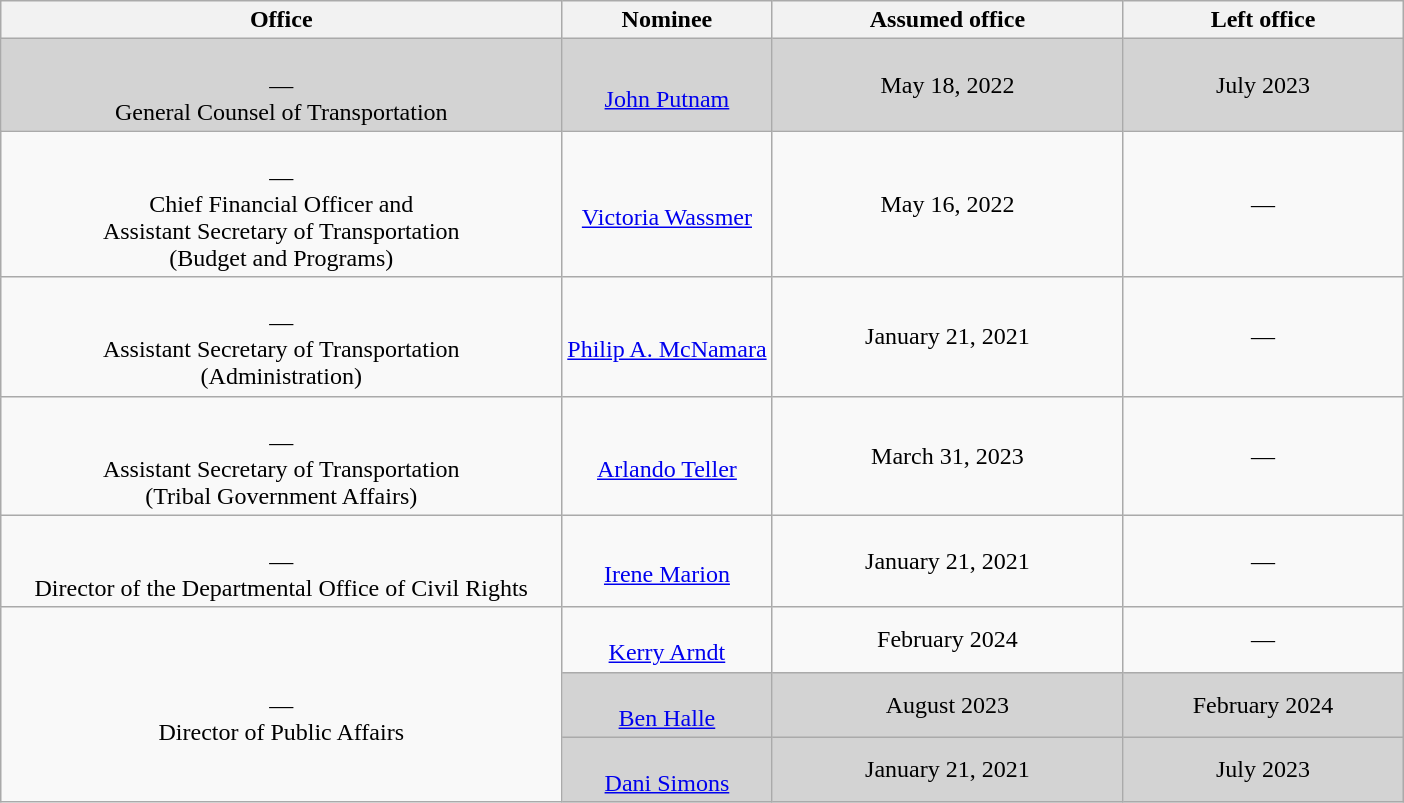<table class="wikitable sortable" style="text-align:center">
<tr>
<th style="width:40%;">Office</th>
<th style="width:15%;">Nominee</th>
<th style="width:25%;" data-sort-type="date">Assumed office</th>
<th style="width:20%;" data-sort-type="date">Left office</th>
</tr>
<tr style="background:lightgray;">
<td><br>—<br>General Counsel of Transportation</td>
<td><br><a href='#'>John Putnam</a></td>
<td>May 18, 2022<br></td>
<td>July 2023</td>
</tr>
<tr>
<td><br>—<br>Chief Financial Officer and<br>Assistant Secretary of Transportation<br>(Budget and Programs)</td>
<td> <br> <a href='#'>Victoria Wassmer</a></td>
<td>May 16, 2022<br></td>
<td>—</td>
</tr>
<tr>
<td><br>—<br>Assistant Secretary of Transportation<br>(Administration)</td>
<td><br><a href='#'>Philip A. McNamara</a></td>
<td>January 21, 2021</td>
<td>—</td>
</tr>
<tr>
<td><br>—<br>Assistant Secretary of Transportation<br>(Tribal Government Affairs)</td>
<td><br><a href='#'>Arlando Teller</a></td>
<td>March 31, 2023</td>
<td>—</td>
</tr>
<tr>
<td><br>—<br>Director of the Departmental Office of Civil Rights</td>
<td><br><a href='#'>Irene Marion</a></td>
<td>January 21, 2021</td>
<td>—</td>
</tr>
<tr>
<td rowspan=3><br>—<br>Director of Public Affairs</td>
<td><br><a href='#'>Kerry Arndt</a></td>
<td>February 2024</td>
<td>—</td>
</tr>
<tr style="background:lightgray;">
<td><br><a href='#'>Ben Halle</a></td>
<td>August 2023</td>
<td>February 2024</td>
</tr>
<tr style="background:lightgray;">
<td><br><a href='#'>Dani Simons</a></td>
<td>January 21, 2021</td>
<td>July 2023</td>
</tr>
</table>
